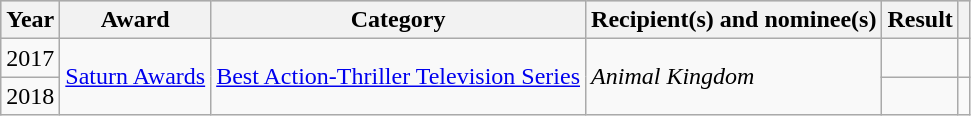<table class="wikitable sortable plainrowheaders">
<tr style="background:#ccc; text-align:center;">
<th scope="col">Year</th>
<th scope="col">Award</th>
<th scope="col">Category</th>
<th scope="col">Recipient(s) and nominee(s)</th>
<th scope="col">Result</th>
<th scope="col" class="unsortable"></th>
</tr>
<tr>
<td>2017</td>
<td rowspan="2"><a href='#'>Saturn Awards</a></td>
<td rowspan="2"><a href='#'>Best Action-Thriller Television Series</a></td>
<td rowspan="2"><em>Animal Kingdom</em></td>
<td></td>
<td></td>
</tr>
<tr>
<td>2018</td>
<td></td>
<td style="text-align:center;"></td>
</tr>
</table>
